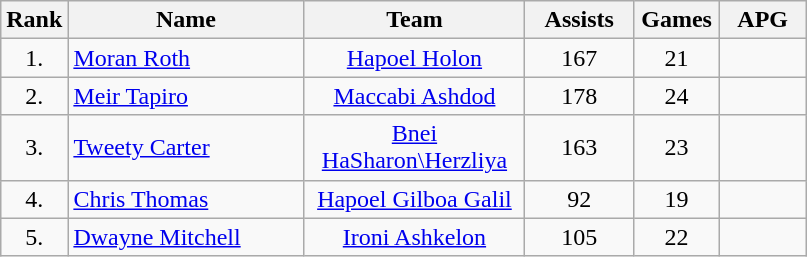<table class="wikitable" style="text-align: center;">
<tr>
<th>Rank</th>
<th width=150>Name</th>
<th width=140>Team</th>
<th width=65>Assists</th>
<th width=50>Games</th>
<th width=50>APG</th>
</tr>
<tr>
<td>1.</td>
<td align="left"> <a href='#'>Moran Roth</a></td>
<td><a href='#'>Hapoel Holon</a></td>
<td>167</td>
<td>21</td>
<td><strong></strong></td>
</tr>
<tr>
<td>2.</td>
<td align="left"> <a href='#'>Meir Tapiro</a></td>
<td><a href='#'>Maccabi Ashdod</a></td>
<td>178</td>
<td>24</td>
<td><strong></strong></td>
</tr>
<tr>
<td>3.</td>
<td align="left"> <a href='#'>Tweety Carter</a></td>
<td><a href='#'>Bnei HaSharon\Herzliya</a></td>
<td>163</td>
<td>23</td>
<td><strong></strong></td>
</tr>
<tr>
<td>4.</td>
<td align="left"> <a href='#'>Chris Thomas</a></td>
<td><a href='#'>Hapoel Gilboa Galil</a></td>
<td>92</td>
<td>19</td>
<td><strong></strong></td>
</tr>
<tr>
<td>5.</td>
<td align="left"> <a href='#'>Dwayne Mitchell</a></td>
<td><a href='#'>Ironi Ashkelon</a></td>
<td>105</td>
<td>22</td>
<td><strong></strong></td>
</tr>
</table>
